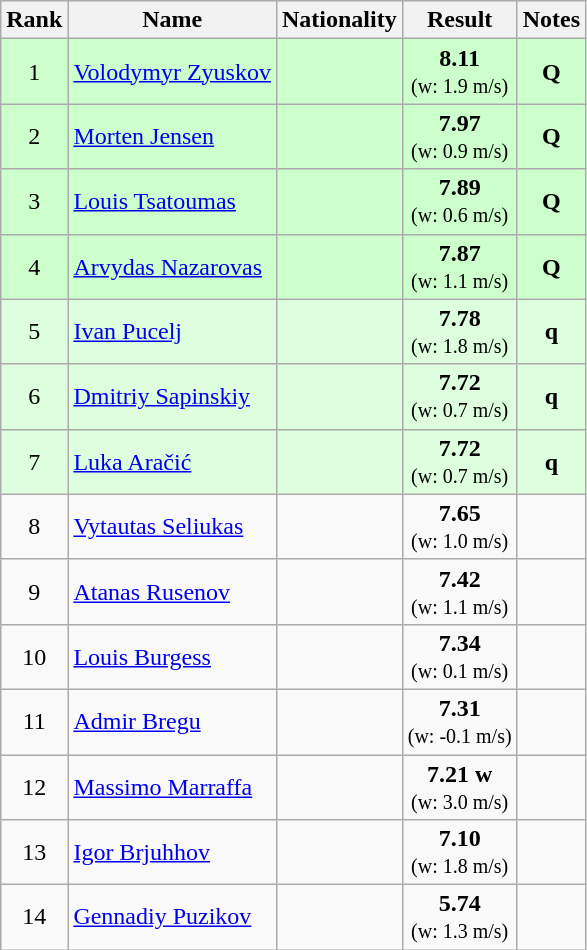<table class="wikitable sortable" style="text-align:center">
<tr>
<th>Rank</th>
<th>Name</th>
<th>Nationality</th>
<th>Result</th>
<th>Notes</th>
</tr>
<tr bgcolor=ccffcc>
<td>1</td>
<td align=left><a href='#'>Volodymyr Zyuskov</a></td>
<td align=left></td>
<td><strong>8.11</strong><br><small>(w: 1.9 m/s)</small></td>
<td><strong>Q</strong></td>
</tr>
<tr bgcolor=ccffcc>
<td>2</td>
<td align=left><a href='#'>Morten Jensen</a></td>
<td align=left></td>
<td><strong>7.97</strong><br><small>(w: 0.9 m/s)</small></td>
<td><strong>Q</strong></td>
</tr>
<tr bgcolor=ccffcc>
<td>3</td>
<td align=left><a href='#'>Louis Tsatoumas</a></td>
<td align=left></td>
<td><strong>7.89</strong><br><small>(w: 0.6 m/s)</small></td>
<td><strong>Q</strong></td>
</tr>
<tr bgcolor=ccffcc>
<td>4</td>
<td align=left><a href='#'>Arvydas Nazarovas</a></td>
<td align=left></td>
<td><strong>7.87</strong><br><small>(w: 1.1 m/s)</small></td>
<td><strong>Q</strong></td>
</tr>
<tr bgcolor=ddffdd>
<td>5</td>
<td align=left><a href='#'>Ivan Pucelj</a></td>
<td align=left></td>
<td><strong>7.78</strong><br><small>(w: 1.8 m/s)</small></td>
<td><strong>q</strong></td>
</tr>
<tr bgcolor=ddffdd>
<td>6</td>
<td align=left><a href='#'>Dmitriy Sapinskiy</a></td>
<td align=left></td>
<td><strong>7.72</strong><br><small>(w: 0.7 m/s)</small></td>
<td><strong>q</strong></td>
</tr>
<tr bgcolor=ddffdd>
<td>7</td>
<td align=left><a href='#'>Luka Aračić</a></td>
<td align=left></td>
<td><strong>7.72</strong><br><small>(w: 0.7 m/s)</small></td>
<td><strong>q</strong></td>
</tr>
<tr>
<td>8</td>
<td align=left><a href='#'>Vytautas Seliukas</a></td>
<td align=left></td>
<td><strong>7.65</strong><br><small>(w: 1.0 m/s)</small></td>
<td></td>
</tr>
<tr>
<td>9</td>
<td align=left><a href='#'>Atanas Rusenov</a></td>
<td align=left></td>
<td><strong>7.42</strong><br><small>(w: 1.1 m/s)</small></td>
<td></td>
</tr>
<tr>
<td>10</td>
<td align=left><a href='#'>Louis Burgess</a></td>
<td align=left></td>
<td><strong>7.34</strong><br><small>(w: 0.1 m/s)</small></td>
<td></td>
</tr>
<tr>
<td>11</td>
<td align=left><a href='#'>Admir Bregu</a></td>
<td align=left></td>
<td><strong>7.31</strong><br><small>(w: -0.1 m/s)</small></td>
<td></td>
</tr>
<tr>
<td>12</td>
<td align=left><a href='#'>Massimo Marraffa</a></td>
<td align=left></td>
<td><strong>7.21</strong> <strong>w</strong><br><small>(w: 3.0 m/s)</small></td>
<td></td>
</tr>
<tr>
<td>13</td>
<td align=left><a href='#'>Igor Brjuhhov</a></td>
<td align=left></td>
<td><strong>7.10</strong><br><small>(w: 1.8 m/s)</small></td>
<td></td>
</tr>
<tr>
<td>14</td>
<td align=left><a href='#'>Gennadiy Puzikov</a></td>
<td align=left></td>
<td><strong>5.74</strong><br><small>(w: 1.3 m/s)</small></td>
<td></td>
</tr>
</table>
